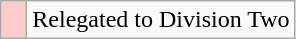<table class="wikitable">
<tr>
<td width=10px bgcolor="#ffcccc"></td>
<td>Relegated to Division Two</td>
</tr>
</table>
